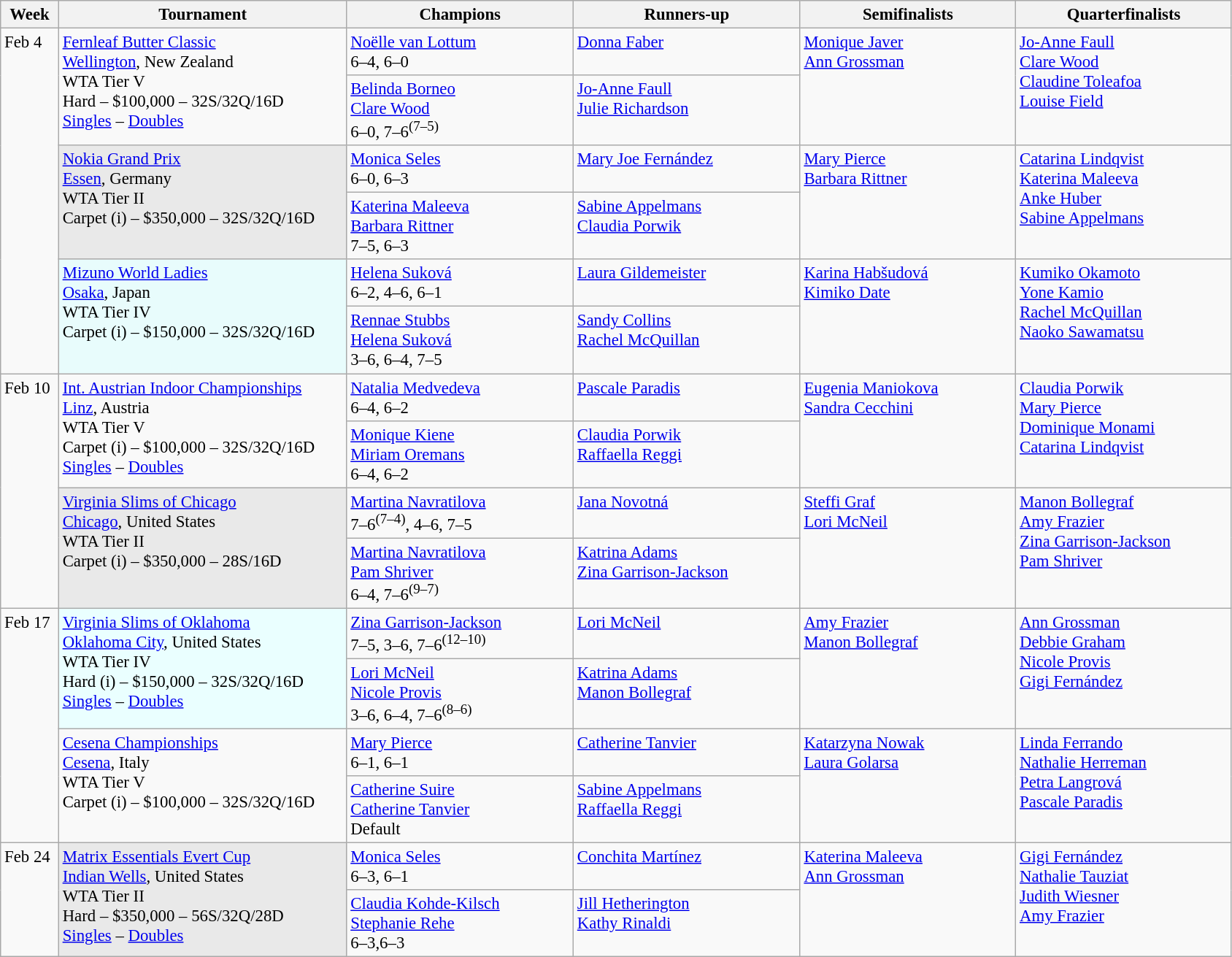<table class=wikitable style=font-size:95%>
<tr>
<th style="width:46px;">Week</th>
<th style="width:256px;">Tournament</th>
<th style="width:200px;">Champions</th>
<th style="width:200px;">Runners-up</th>
<th style="width:190px;">Semifinalists</th>
<th style="width:190px;">Quarterfinalists</th>
</tr>
<tr valign=top>
<td rowspan=6>Feb 4</td>
<td rowspan="2"><a href='#'>Fernleaf Butter Classic</a><br><a href='#'>Wellington</a>, New Zealand<br>WTA Tier V<br>Hard – $100,000 – 32S/32Q/16D<br><a href='#'>Singles</a> – <a href='#'>Doubles</a></td>
<td> <a href='#'>Noëlle van Lottum</a><br>6–4, 6–0</td>
<td> <a href='#'>Donna Faber</a></td>
<td rowspan=2> <a href='#'>Monique Javer</a> <br>  <a href='#'>Ann Grossman</a></td>
<td rowspan=2> <a href='#'>Jo-Anne Faull</a> <br>  <a href='#'>Clare Wood</a> <br>  <a href='#'>Claudine Toleafoa</a> <br>  <a href='#'>Louise Field</a></td>
</tr>
<tr valign=top>
<td> <a href='#'>Belinda Borneo</a><br> <a href='#'>Clare Wood</a><br>6–0, 7–6<sup>(7–5)</sup></td>
<td> <a href='#'>Jo-Anne Faull</a><br> <a href='#'>Julie Richardson</a></td>
</tr>
<tr valign=top>
<td rowspan="2" style="background:#e9e9e9;"><a href='#'>Nokia Grand Prix</a><br><a href='#'>Essen</a>, Germany<br>WTA Tier II<br>Carpet (i) – $350,000 – 32S/32Q/16D</td>
<td> <a href='#'>Monica Seles</a><br>6–0, 6–3</td>
<td> <a href='#'>Mary Joe Fernández</a></td>
<td rowspan=2> <a href='#'>Mary Pierce</a> <br>  <a href='#'>Barbara Rittner</a></td>
<td rowspan=2> <a href='#'>Catarina Lindqvist</a> <br>  <a href='#'>Katerina Maleeva</a> <br>  <a href='#'>Anke Huber</a> <br>  <a href='#'>Sabine Appelmans</a></td>
</tr>
<tr valign=top>
<td> <a href='#'>Katerina Maleeva</a><br> <a href='#'>Barbara Rittner</a><br>7–5, 6–3</td>
<td> <a href='#'>Sabine Appelmans</a><br> <a href='#'>Claudia Porwik</a></td>
</tr>
<tr valign=top>
<td rowspan="2" style="background:#e8fcfc;"><a href='#'>Mizuno World Ladies</a><br><a href='#'>Osaka</a>, Japan<br>WTA Tier IV<br>Carpet (i) – $150,000 – 32S/32Q/16D</td>
<td> <a href='#'>Helena Suková</a><br>6–2, 4–6, 6–1</td>
<td> <a href='#'>Laura Gildemeister</a></td>
<td rowspan=2> <a href='#'>Karina Habšudová</a> <br>  <a href='#'>Kimiko Date</a></td>
<td rowspan=2> <a href='#'>Kumiko Okamoto</a> <br>  <a href='#'>Yone Kamio</a> <br>  <a href='#'>Rachel McQuillan</a> <br>  <a href='#'>Naoko Sawamatsu</a></td>
</tr>
<tr valign=top>
<td> <a href='#'>Rennae Stubbs</a><br> <a href='#'>Helena Suková</a><br>3–6, 6–4, 7–5</td>
<td> <a href='#'>Sandy Collins</a><br> <a href='#'>Rachel McQuillan</a></td>
</tr>
<tr valign=top>
<td rowspan=4>Feb 10</td>
<td rowspan="2"><a href='#'>Int. Austrian Indoor Championships</a><br><a href='#'>Linz</a>, Austria<br>WTA Tier V<br>Carpet (i) – $100,000 – 32S/32Q/16D<br><a href='#'>Singles</a> – <a href='#'>Doubles</a></td>
<td> <a href='#'>Natalia Medvedeva</a><br>6–4, 6–2</td>
<td> <a href='#'>Pascale Paradis</a></td>
<td rowspan=2> <a href='#'>Eugenia Maniokova</a> <br>  <a href='#'>Sandra Cecchini</a></td>
<td rowspan=2> <a href='#'>Claudia Porwik</a> <br>  <a href='#'>Mary Pierce</a> <br>  <a href='#'>Dominique Monami</a> <br>  <a href='#'>Catarina Lindqvist</a></td>
</tr>
<tr valign=top>
<td> <a href='#'>Monique Kiene</a><br> <a href='#'>Miriam Oremans</a><br>6–4, 6–2</td>
<td> <a href='#'>Claudia Porwik</a><br> <a href='#'>Raffaella Reggi</a></td>
</tr>
<tr valign=top>
<td rowspan="2" style="background:#e9e9e9;"><a href='#'>Virginia Slims of Chicago</a><br><a href='#'>Chicago</a>, United States<br>WTA Tier II<br>Carpet (i) – $350,000 – 28S/16D</td>
<td> <a href='#'>Martina Navratilova</a><br>7–6<sup>(7–4)</sup>, 4–6, 7–5</td>
<td> <a href='#'>Jana Novotná</a></td>
<td rowspan=2> <a href='#'>Steffi Graf</a> <br>  <a href='#'>Lori McNeil</a></td>
<td rowspan=2> <a href='#'>Manon Bollegraf</a> <br>  <a href='#'>Amy Frazier</a> <br>  <a href='#'>Zina Garrison-Jackson</a> <br>  <a href='#'>Pam Shriver</a></td>
</tr>
<tr valign=top>
<td> <a href='#'>Martina Navratilova</a><br> <a href='#'>Pam Shriver</a><br>6–4, 7–6<sup>(9–7)</sup></td>
<td> <a href='#'>Katrina Adams</a><br> <a href='#'>Zina Garrison-Jackson</a></td>
</tr>
<tr valign=top>
<td rowspan=4>Feb 17</td>
<td rowspan="2" style="background:#eaffff;"><a href='#'>Virginia Slims of Oklahoma</a><br><a href='#'>Oklahoma City</a>, United States<br>WTA Tier IV<br>Hard (i) – $150,000 – 32S/32Q/16D<br><a href='#'>Singles</a> – <a href='#'>Doubles</a></td>
<td> <a href='#'>Zina Garrison-Jackson</a><br>7–5, 3–6, 7–6<sup>(12–10)</sup></td>
<td> <a href='#'>Lori McNeil</a></td>
<td rowspan=2> <a href='#'>Amy Frazier</a> <br>  <a href='#'>Manon Bollegraf</a></td>
<td rowspan=2> <a href='#'>Ann Grossman</a> <br>  <a href='#'>Debbie Graham</a> <br>  <a href='#'>Nicole Provis</a> <br>  <a href='#'>Gigi Fernández</a></td>
</tr>
<tr valign=top>
<td> <a href='#'>Lori McNeil</a><br> <a href='#'>Nicole Provis</a><br>3–6, 6–4, 7–6<sup>(8–6)</sup></td>
<td> <a href='#'>Katrina Adams</a><br> <a href='#'>Manon Bollegraf</a></td>
</tr>
<tr valign=top>
<td rowspan="2"><a href='#'>Cesena Championships</a><br><a href='#'>Cesena</a>, Italy<br>WTA Tier V<br>Carpet (i) – $100,000 – 32S/32Q/16D</td>
<td> <a href='#'>Mary Pierce</a><br>6–1, 6–1</td>
<td> <a href='#'>Catherine Tanvier</a></td>
<td rowspan=2> <a href='#'>Katarzyna Nowak</a> <br>  <a href='#'>Laura Golarsa</a></td>
<td rowspan=2> <a href='#'>Linda Ferrando</a> <br>  <a href='#'>Nathalie Herreman</a> <br>  <a href='#'>Petra Langrová</a> <br>  <a href='#'>Pascale Paradis</a></td>
</tr>
<tr valign=top>
<td> <a href='#'>Catherine Suire</a><br> <a href='#'>Catherine Tanvier</a><br>Default</td>
<td> <a href='#'>Sabine Appelmans</a><br> <a href='#'>Raffaella Reggi</a></td>
</tr>
<tr valign=top>
<td rowspan=2>Feb 24</td>
<td rowspan="2" style="background:#e9e9e9;"><a href='#'>Matrix Essentials Evert Cup</a><br> <a href='#'>Indian Wells</a>, United States<br>WTA Tier II<br>Hard – $350,000 – 56S/32Q/28D<br><a href='#'>Singles</a> – <a href='#'>Doubles</a></td>
<td> <a href='#'>Monica Seles</a><br>6–3, 6–1</td>
<td> <a href='#'>Conchita Martínez</a></td>
<td rowspan=2> <a href='#'>Katerina Maleeva</a> <br>  <a href='#'>Ann Grossman</a></td>
<td rowspan=2> <a href='#'>Gigi Fernández</a> <br>  <a href='#'>Nathalie Tauziat</a> <br>  <a href='#'>Judith Wiesner</a> <br>  <a href='#'>Amy Frazier</a></td>
</tr>
<tr valign=top>
<td> <a href='#'>Claudia Kohde-Kilsch</a><br> <a href='#'>Stephanie Rehe</a><br>6–3,6–3</td>
<td> <a href='#'>Jill Hetherington</a><br> <a href='#'>Kathy Rinaldi</a></td>
</tr>
</table>
